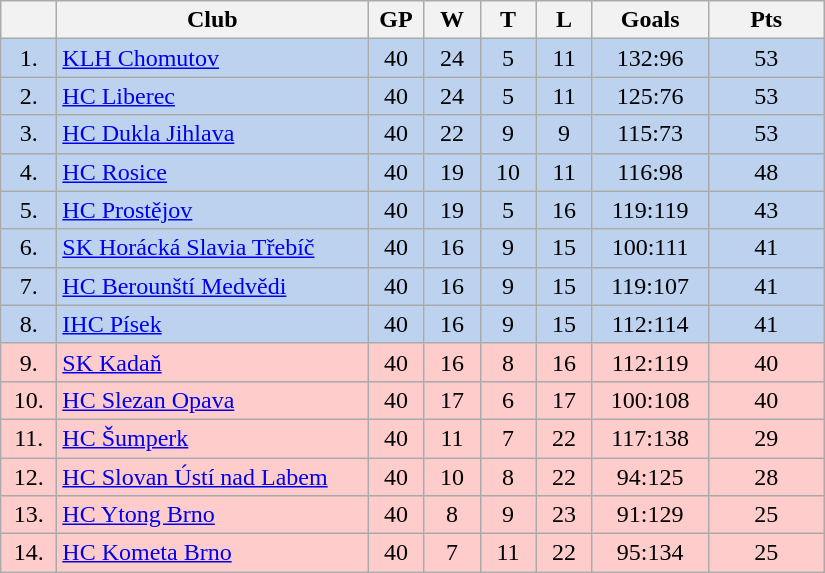<table class="wikitable">
<tr>
<th width="30"></th>
<th width="200">Club</th>
<th width="30">GP</th>
<th width="30">W</th>
<th width="30">T</th>
<th width="30">L</th>
<th width="70">Goals</th>
<th width="70">Pts</th>
</tr>
<tr bgcolor="#BCD2EE" align="center">
<td>1.</td>
<td align="left"><a href='#'>KLH Chomutov</a></td>
<td>40</td>
<td>24</td>
<td>5</td>
<td>11</td>
<td>132:96</td>
<td>53</td>
</tr>
<tr bgcolor="#BCD2EE" align="center">
<td>2.</td>
<td align="left"><a href='#'>HC Liberec</a></td>
<td>40</td>
<td>24</td>
<td>5</td>
<td>11</td>
<td>125:76</td>
<td>53</td>
</tr>
<tr bgcolor="#BCD2EE" align="center">
<td>3.</td>
<td align="left"><a href='#'>HC Dukla Jihlava</a></td>
<td>40</td>
<td>22</td>
<td>9</td>
<td>9</td>
<td>115:73</td>
<td>53</td>
</tr>
<tr bgcolor="#BCD2EE" align="center">
<td>4.</td>
<td align="left"><a href='#'>HC Rosice</a></td>
<td>40</td>
<td>19</td>
<td>10</td>
<td>11</td>
<td>116:98</td>
<td>48</td>
</tr>
<tr bgcolor="#BCD2EE" align="center">
<td>5.</td>
<td align="left"><a href='#'>HC Prostějov</a></td>
<td>40</td>
<td>19</td>
<td>5</td>
<td>16</td>
<td>119:119</td>
<td>43</td>
</tr>
<tr bgcolor="#BCD2EE" align="center">
<td>6.</td>
<td align="left"><a href='#'>SK Horácká Slavia Třebíč</a></td>
<td>40</td>
<td>16</td>
<td>9</td>
<td>15</td>
<td>100:111</td>
<td>41</td>
</tr>
<tr bgcolor="#BCD2EE" align="center">
<td>7.</td>
<td align="left"><a href='#'>HC Berounští Medvědi</a></td>
<td>40</td>
<td>16</td>
<td>9</td>
<td>15</td>
<td>119:107</td>
<td>41</td>
</tr>
<tr bgcolor="#BCD2EE" align="center">
<td>8.</td>
<td align="left"><a href='#'>IHC Písek</a></td>
<td>40</td>
<td>16</td>
<td>9</td>
<td>15</td>
<td>112:114</td>
<td>41</td>
</tr>
<tr bgcolor="#ffcccc" align="center">
<td>9.</td>
<td align="left"><a href='#'>SK Kadaň</a></td>
<td>40</td>
<td>16</td>
<td>8</td>
<td>16</td>
<td>112:119</td>
<td>40</td>
</tr>
<tr bgcolor="#ffcccc" align="center">
<td>10.</td>
<td align="left"><a href='#'>HC Slezan Opava</a></td>
<td>40</td>
<td>17</td>
<td>6</td>
<td>17</td>
<td>100:108</td>
<td>40</td>
</tr>
<tr bgcolor="#ffcccc" align="center">
<td>11.</td>
<td align="left"><a href='#'>HC Šumperk</a></td>
<td>40</td>
<td>11</td>
<td>7</td>
<td>22</td>
<td>117:138</td>
<td>29</td>
</tr>
<tr bgcolor="#ffcccc" align="center">
<td>12.</td>
<td align="left"><a href='#'>HC Slovan Ústí nad Labem</a></td>
<td>40</td>
<td>10</td>
<td>8</td>
<td>22</td>
<td>94:125</td>
<td>28</td>
</tr>
<tr bgcolor="#ffcccc" align="center">
<td>13.</td>
<td align="left"><a href='#'>HC Ytong Brno</a></td>
<td>40</td>
<td>8</td>
<td>9</td>
<td>23</td>
<td>91:129</td>
<td>25</td>
</tr>
<tr bgcolor="#ffcccc" align="center">
<td>14.</td>
<td align="left"><a href='#'>HC Kometa Brno</a></td>
<td>40</td>
<td>7</td>
<td>11</td>
<td>22</td>
<td>95:134</td>
<td>25</td>
</tr>
</table>
